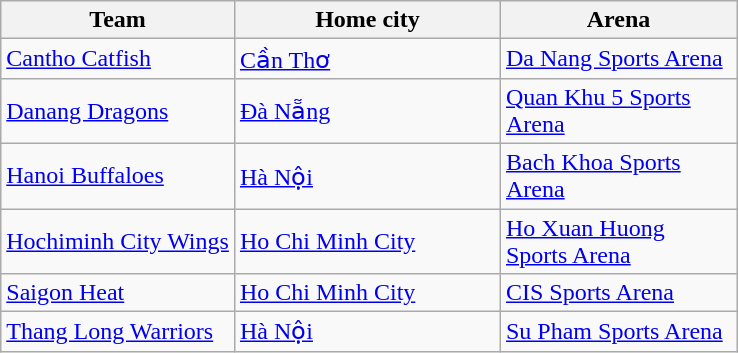<table class="wikitable sortable">
<tr>
<th>Team</th>
<th width=170>Home city</th>
<th width=150>Arena</th>
</tr>
<tr>
<td><a href='#'>Cantho Catfish</a></td>
<td><a href='#'>Cần Thơ</a></td>
<td><a href='#'>Da Nang Sports Arena</a></td>
</tr>
<tr>
<td><a href='#'>Danang Dragons</a></td>
<td><a href='#'>Đà Nẵng</a></td>
<td><a href='#'>Quan Khu 5 Sports Arena</a></td>
</tr>
<tr>
<td><a href='#'>Hanoi Buffaloes</a></td>
<td><a href='#'>Hà Nội</a></td>
<td><a href='#'>Bach Khoa Sports Arena</a></td>
</tr>
<tr>
<td><a href='#'>Hochiminh City Wings</a></td>
<td><a href='#'>Ho Chi Minh City</a></td>
<td><a href='#'>Ho Xuan Huong Sports Arena</a></td>
</tr>
<tr>
<td><a href='#'>Saigon Heat</a></td>
<td><a href='#'>Ho Chi Minh City</a></td>
<td><a href='#'>CIS Sports Arena</a></td>
</tr>
<tr>
<td><a href='#'>Thang Long Warriors</a></td>
<td><a href='#'>Hà Nội</a></td>
<td><a href='#'>Su Pham Sports Arena</a></td>
</tr>
</table>
